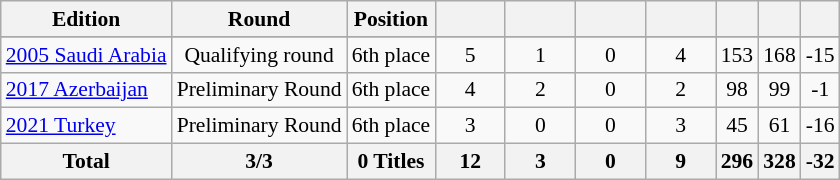<table class="wikitable sortable" style="text-align: center;font-size:90%;">
<tr>
<th scope="col">Edition</th>
<th scope="col">Round</th>
<th scope="col">Position</th>
<th scope="col" width="40"></th>
<th scope="col" width="40"></th>
<th scope="col" width="40"></th>
<th scope="col" width="40"></th>
<th></th>
<th></th>
<th></th>
</tr>
<tr>
</tr>
<tr>
<td style="text-align: left;"> <a href='#'>2005 Saudi Arabia</a></td>
<td>Qualifying round</td>
<td>6th place</td>
<td>5</td>
<td>1</td>
<td>0</td>
<td>4</td>
<td>153</td>
<td>168</td>
<td>-15</td>
</tr>
<tr>
<td style="text-align: left;"> <a href='#'>2017 Azerbaijan</a></td>
<td>Preliminary Round</td>
<td>6th place</td>
<td>4</td>
<td>2</td>
<td>0</td>
<td>2</td>
<td>98</td>
<td>99</td>
<td>-1</td>
</tr>
<tr>
<td style="text-align: left;"> <a href='#'>2021 Turkey</a></td>
<td>Preliminary Round</td>
<td>6th place</td>
<td>3</td>
<td>0</td>
<td>0</td>
<td>3</td>
<td>45</td>
<td>61</td>
<td>-16</td>
</tr>
<tr>
<th>Total</th>
<th>3/3</th>
<th>0 Titles</th>
<th>12</th>
<th>3</th>
<th>0</th>
<th>9</th>
<th>296</th>
<th>328</th>
<th>-32</th>
</tr>
</table>
